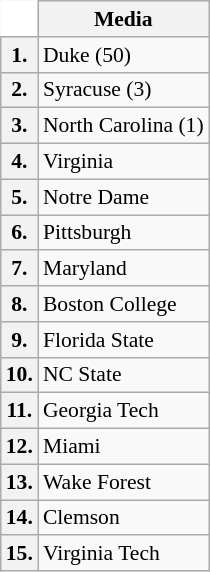<table class="wikitable" style="white-space:nowrap; font-size:90%;">
<tr>
<td ! colspan=1 style="background:white; border-top-style:hidden; border-left-style:hidden;"></td>
<th>Media</th>
</tr>
<tr>
<th>1.</th>
<td>Duke (50)</td>
</tr>
<tr>
<th>2.</th>
<td>Syracuse (3)</td>
</tr>
<tr>
<th>3.</th>
<td>North Carolina (1)</td>
</tr>
<tr>
<th>4.</th>
<td>Virginia</td>
</tr>
<tr>
<th>5.</th>
<td>Notre Dame</td>
</tr>
<tr>
<th>6.</th>
<td>Pittsburgh</td>
</tr>
<tr>
<th>7.</th>
<td>Maryland</td>
</tr>
<tr>
<th>8.</th>
<td>Boston College</td>
</tr>
<tr>
<th>9.</th>
<td>Florida State</td>
</tr>
<tr>
<th>10.</th>
<td>NC State</td>
</tr>
<tr>
<th>11.</th>
<td>Georgia Tech</td>
</tr>
<tr>
<th>12.</th>
<td>Miami</td>
</tr>
<tr>
<th>13.</th>
<td>Wake Forest</td>
</tr>
<tr>
<th>14.</th>
<td>Clemson</td>
</tr>
<tr>
<th>15.</th>
<td>Virginia Tech</td>
</tr>
</table>
